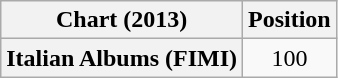<table class="wikitable plainrowheaders" style="text-align:center;">
<tr>
<th scope="col">Chart (2013)</th>
<th scope="col">Position</th>
</tr>
<tr>
<th scope="row">Italian Albums (FIMI)</th>
<td>100</td>
</tr>
</table>
